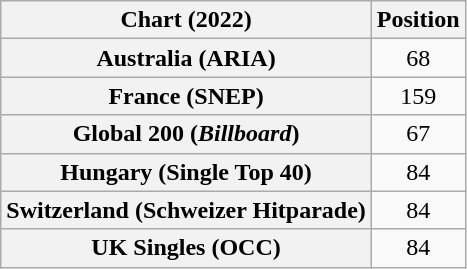<table class="wikitable sortable plainrowheaders" style="text-align:center">
<tr>
<th scope="col">Chart (2022)</th>
<th scope="col">Position</th>
</tr>
<tr>
<th scope="row">Australia (ARIA)</th>
<td>68</td>
</tr>
<tr>
<th scope="row">France (SNEP)</th>
<td>159</td>
</tr>
<tr>
<th scope="row">Global 200 (<em>Billboard</em>)</th>
<td>67</td>
</tr>
<tr>
<th scope="row">Hungary (Single Top 40)</th>
<td>84</td>
</tr>
<tr>
<th scope="row">Switzerland (Schweizer Hitparade)</th>
<td>84</td>
</tr>
<tr>
<th scope="row">UK Singles (OCC)</th>
<td>84</td>
</tr>
</table>
